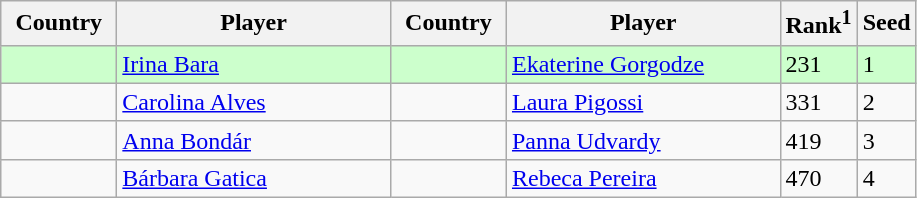<table class="sortable wikitable">
<tr>
<th width="70">Country</th>
<th width="175">Player</th>
<th width="70">Country</th>
<th width="175">Player</th>
<th>Rank<sup>1</sup></th>
<th>Seed</th>
</tr>
<tr style="background:#cfc;">
<td></td>
<td><a href='#'>Irina Bara</a></td>
<td></td>
<td><a href='#'>Ekaterine Gorgodze</a></td>
<td>231</td>
<td>1</td>
</tr>
<tr>
<td></td>
<td><a href='#'>Carolina Alves</a></td>
<td></td>
<td><a href='#'>Laura Pigossi</a></td>
<td>331</td>
<td>2</td>
</tr>
<tr>
<td></td>
<td><a href='#'>Anna Bondár</a></td>
<td></td>
<td><a href='#'>Panna Udvardy</a></td>
<td>419</td>
<td>3</td>
</tr>
<tr>
<td></td>
<td><a href='#'>Bárbara Gatica</a></td>
<td></td>
<td><a href='#'>Rebeca Pereira</a></td>
<td>470</td>
<td>4</td>
</tr>
</table>
